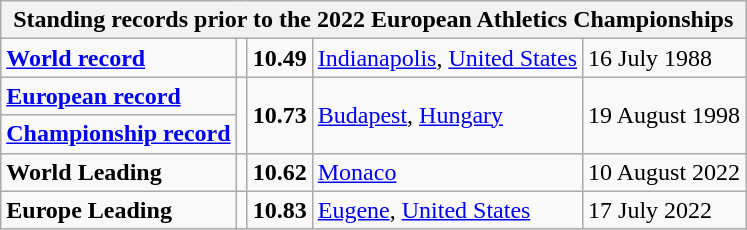<table class="wikitable">
<tr>
<th colspan="5">Standing records prior to the 2022 European Athletics Championships</th>
</tr>
<tr>
<td><strong><a href='#'>World record</a></strong></td>
<td></td>
<td><strong>10.49</strong></td>
<td><a href='#'>Indianapolis</a>, <a href='#'>United States</a></td>
<td>16 July 1988</td>
</tr>
<tr>
<td><strong><a href='#'>European record</a></strong></td>
<td rowspan=2></td>
<td rowspan=2><strong>10.73</strong></td>
<td rowspan=2><a href='#'>Budapest</a>, <a href='#'>Hungary</a></td>
<td rowspan=2>19 August 1998</td>
</tr>
<tr>
<td><strong><a href='#'>Championship record</a></strong></td>
</tr>
<tr>
<td><strong>World Leading</strong></td>
<td></td>
<td><strong> 10.62 </strong></td>
<td><a href='#'>Monaco</a></td>
<td>10 August 2022</td>
</tr>
<tr>
<td><strong>Europe Leading</strong></td>
<td></td>
<td><strong> 10.83  </strong></td>
<td><a href='#'>Eugene</a>, <a href='#'>United States</a></td>
<td>17 July 2022</td>
</tr>
</table>
